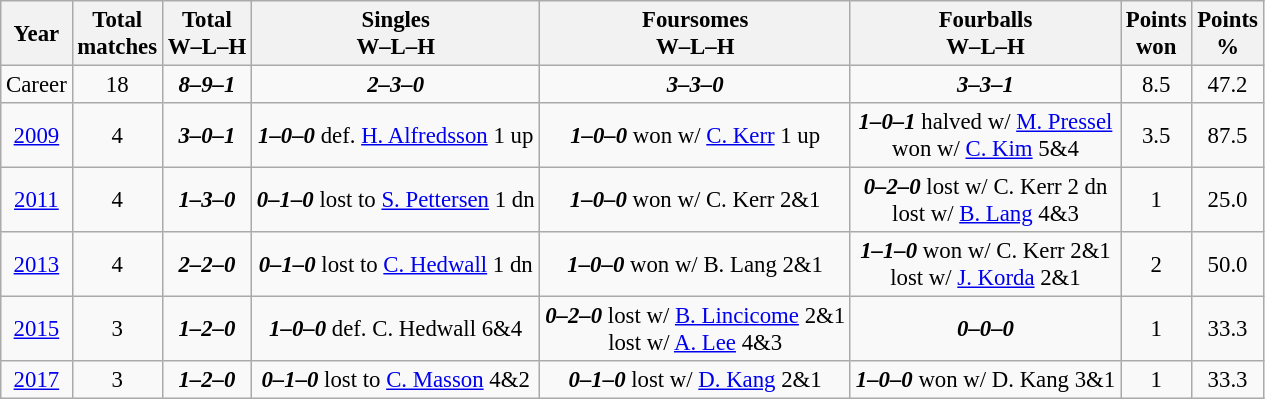<table class="wikitable" style="text-align:center; font-size: 95%;">
<tr>
<th>Year</th>
<th>Total<br>matches</th>
<th>Total<br>W–L–H</th>
<th>Singles<br>W–L–H</th>
<th>Foursomes<br>W–L–H</th>
<th>Fourballs<br>W–L–H</th>
<th>Points<br>won</th>
<th>Points<br>%</th>
</tr>
<tr>
<td>Career</td>
<td>18</td>
<td><strong><em>8–9–1</em></strong></td>
<td><strong><em>2–3–0</em></strong></td>
<td><strong><em>3–3–0</em></strong></td>
<td><strong><em>3–3–1</em></strong></td>
<td>8.5</td>
<td>47.2</td>
</tr>
<tr>
<td><a href='#'>2009</a></td>
<td>4</td>
<td><strong><em>3–0–1</em></strong></td>
<td><strong><em>1–0–0</em></strong> def. <a href='#'>H. Alfredsson</a> 1 up</td>
<td><strong><em>1–0–0</em></strong> won w/ <a href='#'>C. Kerr</a> 1 up</td>
<td><strong><em>1–0–1</em></strong> halved w/ <a href='#'>M. Pressel</a><br>won w/ <a href='#'>C. Kim</a> 5&4</td>
<td>3.5</td>
<td>87.5</td>
</tr>
<tr>
<td><a href='#'>2011</a></td>
<td>4</td>
<td><strong><em>1–3–0</em></strong></td>
<td><strong><em>0–1–0</em></strong> lost to <a href='#'>S. Pettersen</a> 1 dn</td>
<td><strong><em>1–0–0</em></strong> won w/ C. Kerr 2&1</td>
<td><strong><em>0–2–0</em></strong> lost w/ C. Kerr 2 dn<br>lost w/ <a href='#'>B. Lang</a> 4&3</td>
<td>1</td>
<td>25.0</td>
</tr>
<tr>
<td><a href='#'>2013</a></td>
<td>4</td>
<td><strong><em>2–2–0</em></strong></td>
<td><strong><em>0–1–0</em></strong> lost to <a href='#'>C. Hedwall</a> 1 dn</td>
<td><strong><em>1–0–0</em></strong> won w/ B. Lang 2&1</td>
<td><strong><em>1–1–0</em></strong> won w/ C. Kerr 2&1<br>lost w/ <a href='#'>J. Korda</a> 2&1</td>
<td>2</td>
<td>50.0</td>
</tr>
<tr>
<td><a href='#'>2015</a></td>
<td>3</td>
<td><strong><em>1–2–0</em></strong></td>
<td><strong><em>1–0–0</em></strong> def. C. Hedwall 6&4</td>
<td><strong><em>0–2–0</em></strong> lost w/ <a href='#'>B. Lincicome</a> 2&1<br>lost w/ <a href='#'>A. Lee</a> 4&3</td>
<td><strong><em>0–0–0</em></strong></td>
<td>1</td>
<td>33.3</td>
</tr>
<tr>
<td><a href='#'>2017</a></td>
<td>3</td>
<td><strong><em>1–2–0</em></strong></td>
<td><strong><em>0–1–0</em></strong> lost to <a href='#'>C. Masson</a> 4&2</td>
<td><strong><em>0–1–0</em></strong> lost w/ <a href='#'>D. Kang</a> 2&1</td>
<td><strong><em>1–0–0</em></strong> won w/ D. Kang 3&1</td>
<td>1</td>
<td>33.3</td>
</tr>
</table>
